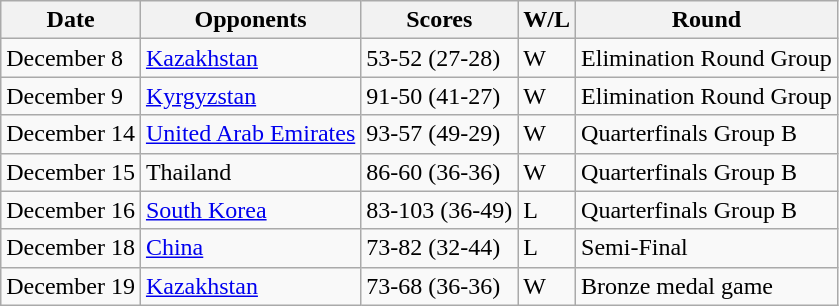<table class="wikitable">
<tr>
<th>Date</th>
<th>Opponents</th>
<th>Scores</th>
<th>W/L</th>
<th>Round</th>
</tr>
<tr>
<td>December 8</td>
<td> <a href='#'>Kazakhstan</a></td>
<td>53-52 (27-28)</td>
<td>W</td>
<td>Elimination Round Group</td>
</tr>
<tr>
<td>December 9</td>
<td> <a href='#'>Kyrgyzstan</a></td>
<td>91-50 (41-27)</td>
<td>W</td>
<td>Elimination Round Group</td>
</tr>
<tr>
<td>December 14</td>
<td> <a href='#'>United Arab Emirates</a></td>
<td>93-57 (49-29)</td>
<td>W</td>
<td>Quarterfinals Group B</td>
</tr>
<tr>
<td>December 15</td>
<td> Thailand</td>
<td>86-60 (36-36)</td>
<td>W</td>
<td>Quarterfinals Group B</td>
</tr>
<tr>
<td>December 16</td>
<td> <a href='#'>South Korea</a></td>
<td>83-103 (36-49)</td>
<td>L</td>
<td>Quarterfinals Group B</td>
</tr>
<tr>
<td>December 18</td>
<td> <a href='#'>China</a></td>
<td>73-82 (32-44)</td>
<td>L</td>
<td>Semi-Final</td>
</tr>
<tr>
<td>December 19</td>
<td> <a href='#'>Kazakhstan</a></td>
<td>73-68 (36-36)</td>
<td>W</td>
<td>Bronze medal game</td>
</tr>
</table>
